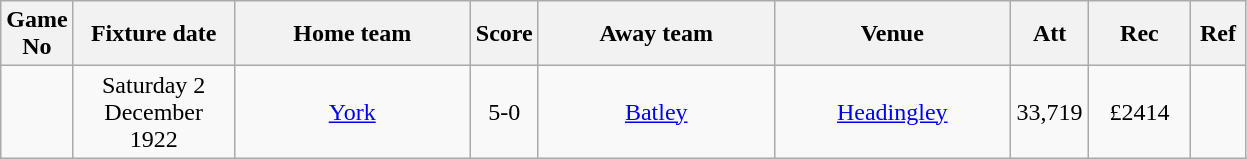<table class="wikitable" style="text-align:center;">
<tr>
<th width=20 abbr="No">Game No</th>
<th width=100 abbr="Date">Fixture date</th>
<th width=150 abbr="Home team">Home team</th>
<th width=20 abbr="Score">Score</th>
<th width=150 abbr="Away team">Away team</th>
<th width=150 abbr="Venue">Venue</th>
<th width=45 abbr="Att">Att</th>
<th width=60 abbr="Rec">Rec</th>
<th width=30 abbr="Ref">Ref</th>
</tr>
<tr>
<td></td>
<td>Saturday 2 December 1922</td>
<td><a href='#'>York</a></td>
<td>5-0</td>
<td><a href='#'>Batley</a></td>
<td><a href='#'>Headingley</a></td>
<td>33,719</td>
<td>£2414</td>
<td></td>
</tr>
</table>
